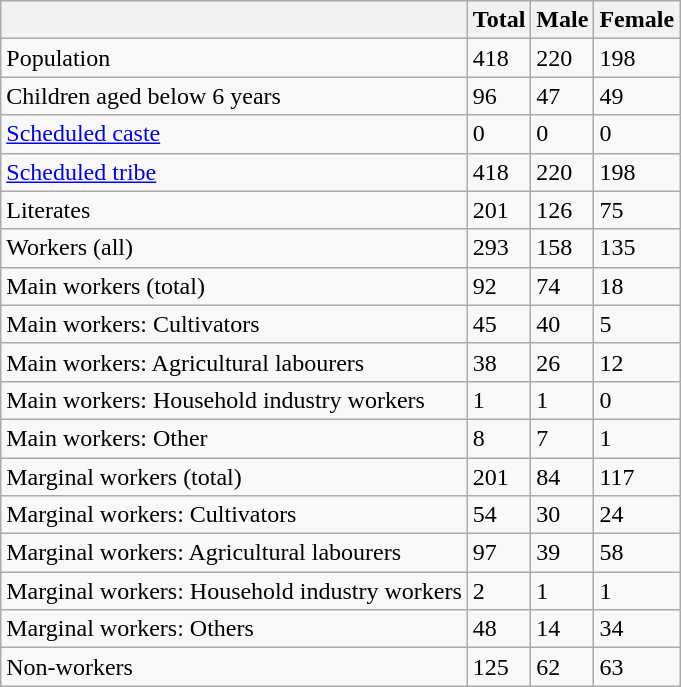<table class="wikitable sortable">
<tr>
<th></th>
<th>Total</th>
<th>Male</th>
<th>Female</th>
</tr>
<tr>
<td>Population</td>
<td>418</td>
<td>220</td>
<td>198</td>
</tr>
<tr>
<td>Children aged below 6 years</td>
<td>96</td>
<td>47</td>
<td>49</td>
</tr>
<tr>
<td><a href='#'>Scheduled caste</a></td>
<td>0</td>
<td>0</td>
<td>0</td>
</tr>
<tr>
<td><a href='#'>Scheduled tribe</a></td>
<td>418</td>
<td>220</td>
<td>198</td>
</tr>
<tr>
<td>Literates</td>
<td>201</td>
<td>126</td>
<td>75</td>
</tr>
<tr>
<td>Workers (all)</td>
<td>293</td>
<td>158</td>
<td>135</td>
</tr>
<tr>
<td>Main workers (total)</td>
<td>92</td>
<td>74</td>
<td>18</td>
</tr>
<tr>
<td>Main workers: Cultivators</td>
<td>45</td>
<td>40</td>
<td>5</td>
</tr>
<tr>
<td>Main workers: Agricultural labourers</td>
<td>38</td>
<td>26</td>
<td>12</td>
</tr>
<tr>
<td>Main workers: Household industry workers</td>
<td>1</td>
<td>1</td>
<td>0</td>
</tr>
<tr>
<td>Main workers: Other</td>
<td>8</td>
<td>7</td>
<td>1</td>
</tr>
<tr>
<td>Marginal workers (total)</td>
<td>201</td>
<td>84</td>
<td>117</td>
</tr>
<tr>
<td>Marginal workers: Cultivators</td>
<td>54</td>
<td>30</td>
<td>24</td>
</tr>
<tr>
<td>Marginal workers: Agricultural labourers</td>
<td>97</td>
<td>39</td>
<td>58</td>
</tr>
<tr>
<td>Marginal workers: Household industry workers</td>
<td>2</td>
<td>1</td>
<td>1</td>
</tr>
<tr>
<td>Marginal workers: Others</td>
<td>48</td>
<td>14</td>
<td>34</td>
</tr>
<tr>
<td>Non-workers</td>
<td>125</td>
<td>62</td>
<td>63</td>
</tr>
</table>
